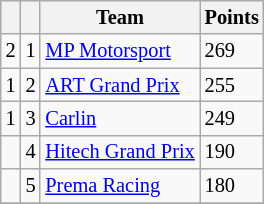<table class="wikitable" style="font-size: 85%;">
<tr>
<th></th>
<th></th>
<th>Team</th>
<th>Points</th>
</tr>
<tr>
<td align="left"> 2</td>
<td align="center">1</td>
<td> <a href='#'>MP Motorsport</a></td>
<td>269</td>
</tr>
<tr>
<td align="left"> 1</td>
<td align="center">2</td>
<td> <a href='#'>ART Grand Prix</a></td>
<td>255</td>
</tr>
<tr>
<td align="left"> 1</td>
<td align="center">3</td>
<td> <a href='#'>Carlin</a></td>
<td>249</td>
</tr>
<tr>
<td align="left"></td>
<td align="center">4</td>
<td> <a href='#'>Hitech Grand Prix</a></td>
<td>190</td>
</tr>
<tr>
<td align="left"></td>
<td align="center">5</td>
<td> <a href='#'>Prema Racing</a></td>
<td>180</td>
</tr>
<tr>
</tr>
</table>
